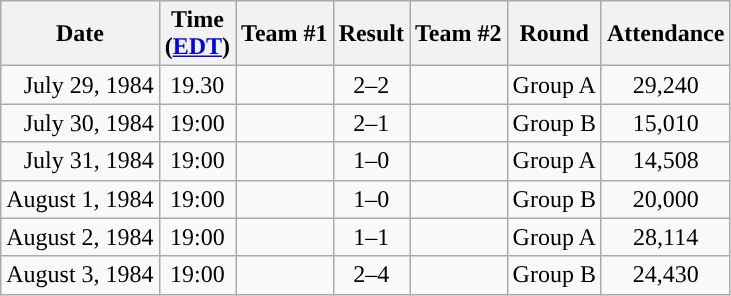<table class="wikitable" style="text-align:left;">
<tr>
<th>Date</th>
<th>Time<br>(<a href='#'>EDT</a>)</th>
<th>Team #1</th>
<th>Result</th>
<th>Team #2</th>
<th>Round</th>
<th>Attendance</th>
</tr>
<tr>
<td style="text-align:right;">July 29, 1984</td>
<td style="text-align:center;">19.30</td>
<td></td>
<td style="text-align:center;">2–2</td>
<td></td>
<td>Group A</td>
<td style="text-align:center;">29,240</td>
</tr>
<tr>
<td style="text-align:right;">July 30, 1984</td>
<td style="text-align:center;">19:00</td>
<td><strong></strong></td>
<td style="text-align:center;">2–1</td>
<td></td>
<td>Group B</td>
<td style="text-align:center;">15,010</td>
</tr>
<tr>
<td style="text-align:right;">July 31, 1984</td>
<td style="text-align:center;">19:00</td>
<td><strong></strong></td>
<td style="text-align:center;">1–0</td>
<td></td>
<td>Group A</td>
<td style="text-align:center;">14,508</td>
</tr>
<tr>
<td style="text-align:right;">August 1, 1984</td>
<td style="text-align:center;">19:00</td>
<td><strong></strong></td>
<td style="text-align:center;">1–0</td>
<td></td>
<td>Group B</td>
<td style="text-align:center;">20,000</td>
</tr>
<tr>
<td style="text-align:right;">August 2, 1984</td>
<td style="text-align:center;">19:00</td>
<td></td>
<td style="text-align:center;">1–1</td>
<td></td>
<td>Group A</td>
<td style="text-align:center;">28,114</td>
</tr>
<tr>
<td style="text-align:right;">August 3, 1984</td>
<td style="text-align:center;">19:00</td>
<td></td>
<td style="text-align:center;">2–4</td>
<td><strong></strong></td>
<td>Group B</td>
<td style="text-align:center;">24,430</td>
</tr>
</table>
